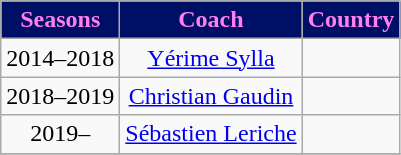<table class="wikitable" style="text-align: center;">
<tr>
<th style="color:#FF7FED; background:#000F66">Seasons</th>
<th style="color:#FF7FED; background:#000F66">Coach</th>
<th style="color:#FF7FED; background:#000F66">Country</th>
</tr>
<tr>
<td style="text-align: center">2014–2018</td>
<td style="text-align: center"><a href='#'>Yérime Sylla</a></td>
<td style="text-align: center"></td>
</tr>
<tr>
<td style="text-align: center">2018–2019</td>
<td style="text-align: center"><a href='#'>Christian Gaudin</a></td>
<td style="text-align: center"></td>
</tr>
<tr>
<td style="text-align: center">2019–</td>
<td style="text-align: center"><a href='#'>Sébastien Leriche</a></td>
<td style="text-align: center"></td>
</tr>
<tr>
</tr>
</table>
